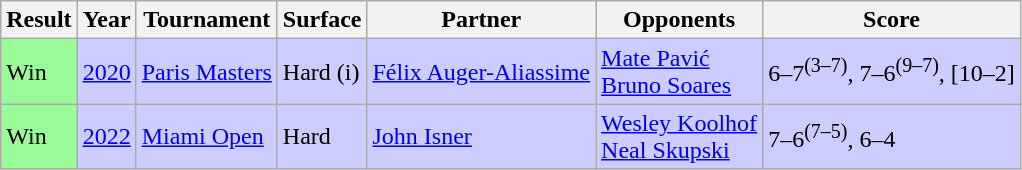<table class="sortable wikitable">
<tr>
<th>Result</th>
<th>Year</th>
<th>Tournament</th>
<th>Surface</th>
<th>Partner</th>
<th>Opponents</th>
<th class=unsortable>Score</th>
</tr>
<tr bgcolor=ccccff>
<td bgcolor=98FB98>Win</td>
<td><a href='#'>2020</a></td>
<td><a href='#'>Paris Masters</a></td>
<td>Hard (i)</td>
<td> <a href='#'>Félix Auger-Aliassime</a></td>
<td> <a href='#'>Mate Pavić</a><br> <a href='#'>Bruno Soares</a></td>
<td>6–7<sup>(3–7)</sup>, 7–6<sup>(9–7)</sup>, [10–2]</td>
</tr>
<tr bgcolor=ccccff>
<td bgcolor=98FB98>Win</td>
<td><a href='#'>2022</a></td>
<td><a href='#'>Miami Open</a></td>
<td>Hard</td>
<td> <a href='#'>John Isner</a></td>
<td> <a href='#'>Wesley Koolhof</a><br> <a href='#'>Neal Skupski</a></td>
<td>7–6<sup>(7–5)</sup>, 6–4</td>
</tr>
</table>
